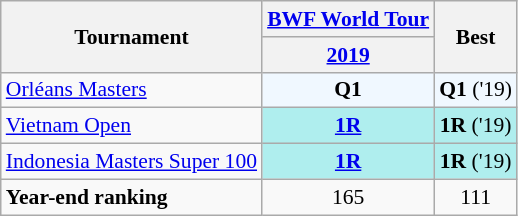<table style='font-size: 90%; text-align:center;' class='wikitable'>
<tr>
<th rowspan="2">Tournament</th>
<th colspan="1"><a href='#'>BWF World Tour</a></th>
<th rowspan="2">Best</th>
</tr>
<tr>
<th><a href='#'>2019</a></th>
</tr>
<tr>
<td align=left><a href='#'>Orléans Masters</a></td>
<td 2019; bgcolor=F0F8FF><strong>Q1</strong></td>
<td bgcolor=F0F8FF><strong>Q1</strong> ('19)</td>
</tr>
<tr>
<td align=left><a href='#'>Vietnam Open</a></td>
<td bgcolor=AFEEEE><a href='#'><strong>1R</strong></a></td>
<td bgcolor=AFEEEE><strong>1R</strong> ('19)</td>
</tr>
<tr>
<td align=left><a href='#'>Indonesia Masters Super 100</a></td>
<td bgcolor=AFEEEE><a href='#'><strong>1R</strong></a></td>
<td bgcolor=AFEEEE><strong>1R</strong> ('19)</td>
</tr>
<tr>
<td align=left><strong>Year-end ranking</strong></td>
<td>165</td>
<td>111</td>
</tr>
</table>
